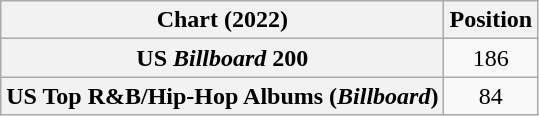<table class="wikitable sortable plainrowheaders" style="text-align:center">
<tr>
<th scope="col">Chart (2022)</th>
<th scope="col">Position</th>
</tr>
<tr>
<th scope="row">US <em>Billboard</em> 200</th>
<td>186</td>
</tr>
<tr>
<th scope="row">US Top R&B/Hip-Hop Albums (<em>Billboard</em>)</th>
<td>84</td>
</tr>
</table>
